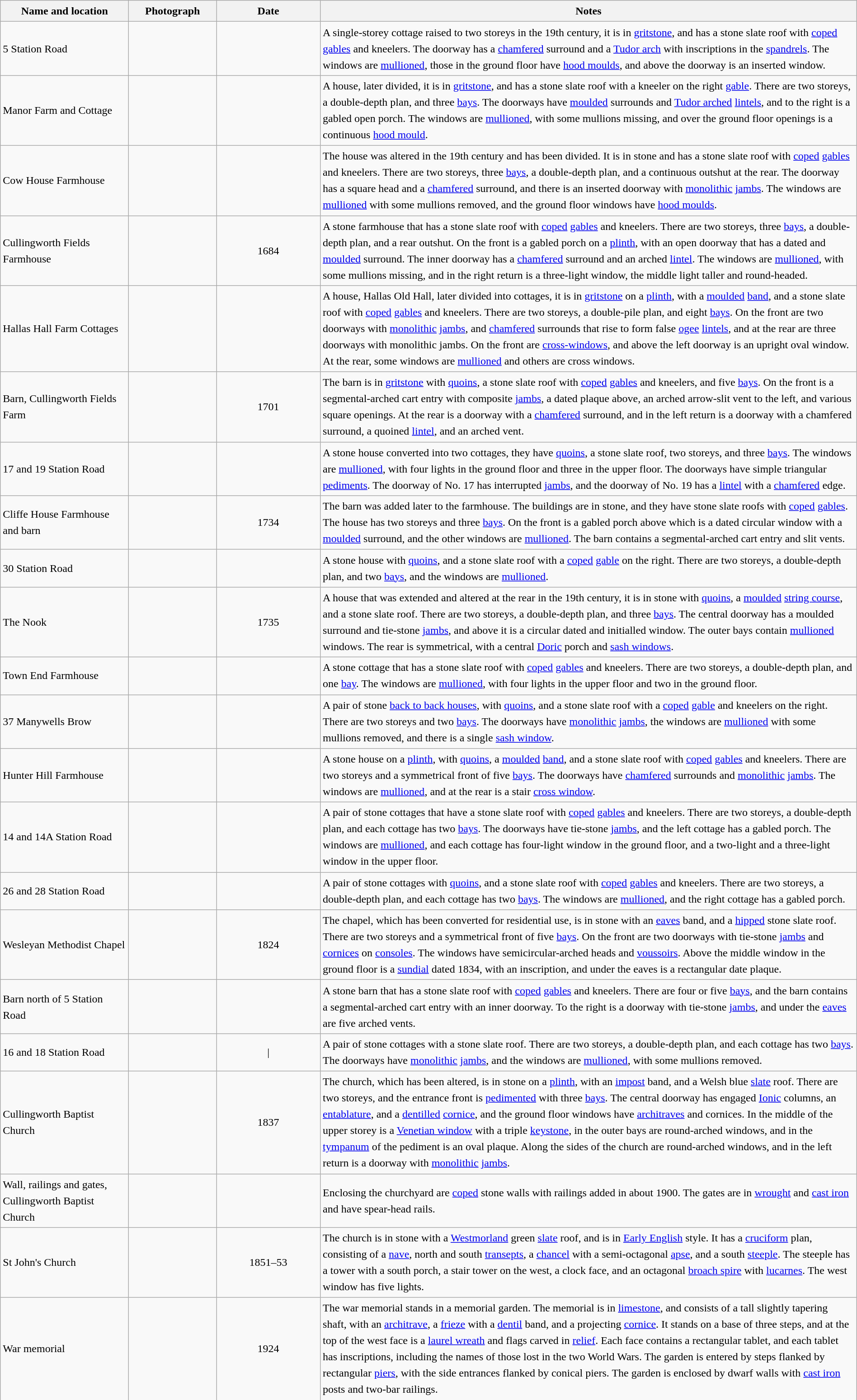<table class="wikitable sortable plainrowheaders" style="width:100%; border:0px; text-align:left; line-height:150%">
<tr>
<th scope="col"  style="width:150px">Name and location</th>
<th scope="col"  style="width:100px" class="unsortable">Photograph</th>
<th scope="col"  style="width:120px">Date</th>
<th scope="col"  style="width:650px" class="unsortable">Notes</th>
</tr>
<tr>
<td>5 Station Road<br><small></small></td>
<td></td>
<td align="center"></td>
<td>A single-storey cottage raised to two storeys in the 19th century, it is in <a href='#'>gritstone</a>, and has a stone slate roof with <a href='#'>coped</a> <a href='#'>gables</a> and kneelers.  The doorway has a <a href='#'>chamfered</a> surround and a <a href='#'>Tudor arch</a> with inscriptions in the <a href='#'>spandrels</a>.  The windows are <a href='#'>mullioned</a>, those in the ground floor have <a href='#'>hood moulds</a>, and above the doorway is an inserted window.</td>
</tr>
<tr>
<td>Manor Farm and Cottage<br><small></small></td>
<td></td>
<td align="center"></td>
<td>A house, later divided, it is in <a href='#'>gritstone</a>, and has a stone slate roof with a kneeler on the right <a href='#'>gable</a>.  There are two storeys, a double-depth plan, and three <a href='#'>bays</a>.  The doorways have <a href='#'>moulded</a> surrounds and <a href='#'>Tudor arched</a> <a href='#'>lintels</a>, and to the right is a gabled open porch.  The windows are <a href='#'>mullioned</a>, with some mullions missing, and over the ground floor openings is a continuous <a href='#'>hood mould</a>.</td>
</tr>
<tr>
<td>Cow House Farmhouse<br><small></small></td>
<td></td>
<td align="center"></td>
<td>The house was altered in the 19th century and has been divided.  It is in stone and has a stone slate roof with <a href='#'>coped</a> <a href='#'>gables</a> and kneelers. There are two storeys, three <a href='#'>bays</a>, a double-depth plan, and a continuous outshut at the rear.  The doorway has a square head and a <a href='#'>chamfered</a> surround, and there is an inserted doorway with <a href='#'>monolithic</a> <a href='#'>jambs</a>.  The windows are <a href='#'>mullioned</a> with some mullions removed, and the ground floor windows have <a href='#'>hood moulds</a>.</td>
</tr>
<tr>
<td>Cullingworth Fields Farmhouse<br><small></small></td>
<td></td>
<td align="center">1684</td>
<td>A stone farmhouse that has a stone slate roof with <a href='#'>coped</a> <a href='#'>gables</a> and kneelers.  There are two storeys, three <a href='#'>bays</a>, a double-depth plan, and a rear outshut.  On the front is a gabled porch on a <a href='#'>plinth</a>, with an open doorway that has a dated and <a href='#'>moulded</a> surround.  The inner doorway has a <a href='#'>chamfered</a> surround and an arched <a href='#'>lintel</a>.  The windows are <a href='#'>mullioned</a>, with some mullions missing, and in the right return is a three-light window, the middle light taller and round-headed.</td>
</tr>
<tr>
<td>Hallas Hall Farm Cottages<br><small></small></td>
<td></td>
<td align="center"></td>
<td>A house, Hallas Old Hall, later divided into cottages, it is in <a href='#'>gritstone</a> on a <a href='#'>plinth</a>, with a <a href='#'>moulded</a> <a href='#'>band</a>, and a stone slate roof with <a href='#'>coped</a> <a href='#'>gables</a> and kneelers.  There are two storeys, a double-pile plan, and eight <a href='#'>bays</a>.  On the front are two doorways with <a href='#'>monolithic</a> <a href='#'>jambs</a>, and <a href='#'>chamfered</a> surrounds that rise to form false <a href='#'>ogee</a> <a href='#'>lintels</a>, and at the rear are three doorways with monolithic jambs.  On the front are <a href='#'>cross-windows</a>, and above the left doorway is an upright oval window.  At the rear, some windows are <a href='#'>mullioned</a> and others are cross windows.</td>
</tr>
<tr>
<td>Barn, Cullingworth Fields Farm<br><small></small></td>
<td></td>
<td align="center">1701</td>
<td>The barn is in <a href='#'>gritstone</a> with <a href='#'>quoins</a>, a stone slate roof with <a href='#'>coped</a> <a href='#'>gables</a> and kneelers, and five <a href='#'>bays</a>.  On the front is a segmental-arched cart entry with composite <a href='#'>jambs</a>, a dated plaque above, an arched arrow-slit vent to the left, and various square openings.  At the rear is a doorway with a <a href='#'>chamfered</a> surround, and in the left return is a doorway with a chamfered surround, a quoined <a href='#'>lintel</a>, and an arched vent.</td>
</tr>
<tr>
<td>17 and 19 Station Road<br><small></small></td>
<td></td>
<td align="center"></td>
<td>A stone house converted into two cottages, they have <a href='#'>quoins</a>, a stone slate roof, two storeys, and three <a href='#'>bays</a>.  The windows are <a href='#'>mullioned</a>, with four lights in the ground floor and three in the upper floor.  The doorways have simple triangular <a href='#'>pediments</a>.  The doorway of No. 17 has interrupted <a href='#'>jambs</a>, and the doorway of No. 19 has a <a href='#'>lintel</a> with a <a href='#'>chamfered</a> edge.</td>
</tr>
<tr>
<td>Cliffe House Farmhouse and barn<br><small></small></td>
<td></td>
<td align="center">1734</td>
<td>The barn was added later to the farmhouse.  The buildings are in stone, and they have stone slate roofs with <a href='#'>coped</a> <a href='#'>gables</a>.  The house has two storeys and three <a href='#'>bays</a>. On the front is a gabled porch above which is a dated circular window with a <a href='#'>moulded</a> surround, and the other windows are <a href='#'>mullioned</a>.  The barn contains a segmental-arched cart entry and slit vents.</td>
</tr>
<tr>
<td>30 Station Road<br><small></small></td>
<td></td>
<td align="center"></td>
<td>A stone house with <a href='#'>quoins</a>, and a stone slate roof with a <a href='#'>coped</a> <a href='#'>gable</a> on the right.  There are two storeys, a double-depth plan, and two <a href='#'>bays</a>, and the windows are <a href='#'>mullioned</a>.</td>
</tr>
<tr>
<td>The Nook<br><small></small></td>
<td></td>
<td align="center">1735</td>
<td>A house that was extended and altered at the rear in the 19th century, it is in stone with <a href='#'>quoins</a>, a <a href='#'>moulded</a> <a href='#'>string course</a>, and a stone slate roof.  There are two storeys, a double-depth plan, and three <a href='#'>bays</a>.  The central doorway has a moulded surround and tie-stone <a href='#'>jambs</a>, and above it is a circular dated and initialled window.  The outer bays contain <a href='#'>mullioned</a> windows.  The rear is symmetrical, with a central <a href='#'>Doric</a> porch and <a href='#'>sash windows</a>.</td>
</tr>
<tr>
<td>Town End Farmhouse<br><small></small></td>
<td></td>
<td align="center"></td>
<td>A stone cottage that has a stone slate roof with <a href='#'>coped</a> <a href='#'>gables</a> and kneelers.  There are two storeys, a double-depth plan, and one <a href='#'>bay</a>.  The windows are <a href='#'>mullioned</a>, with four lights in the upper floor and two in the ground floor.</td>
</tr>
<tr>
<td>37 Manywells Brow<br><small></small></td>
<td></td>
<td align="center"></td>
<td>A pair of stone <a href='#'>back to back houses</a>, with <a href='#'>quoins</a>, and a stone slate roof with a <a href='#'>coped</a> <a href='#'>gable</a> and kneelers on the right.  There are two storeys and two <a href='#'>bays</a>.  The doorways have <a href='#'>monolithic</a> <a href='#'>jambs</a>, the windows are <a href='#'>mullioned</a> with some mullions removed, and there is a single <a href='#'>sash window</a>.</td>
</tr>
<tr>
<td>Hunter Hill Farmhouse<br><small></small></td>
<td></td>
<td align="center"></td>
<td>A stone house on a <a href='#'>plinth</a>, with <a href='#'>quoins</a>, a <a href='#'>moulded</a> <a href='#'>band</a>, and a stone slate roof with <a href='#'>coped</a> <a href='#'>gables</a> and kneelers.  There are two storeys and a symmetrical front of five <a href='#'>bays</a>.  The doorways have <a href='#'>chamfered</a> surrounds and <a href='#'>monolithic</a> <a href='#'>jambs</a>.  The windows are <a href='#'>mullioned</a>, and at the rear is a stair <a href='#'>cross window</a>.</td>
</tr>
<tr>
<td>14 and 14A Station Road<br><small></small></td>
<td></td>
<td align="center"></td>
<td>A pair of stone cottages that have a stone slate roof with <a href='#'>coped</a> <a href='#'>gables</a> and kneelers.  There are two storeys, a double-depth plan, and each cottage has two <a href='#'>bays</a>.  The doorways have tie-stone <a href='#'>jambs</a>, and the left cottage has a gabled porch.  The windows are <a href='#'>mullioned</a>, and each cottage has four-light window in the ground floor, and a two-light and a three-light window in the upper floor.</td>
</tr>
<tr>
<td>26 and 28 Station Road<br><small></small></td>
<td></td>
<td align="center"></td>
<td>A pair of stone cottages with <a href='#'>quoins</a>, and a stone slate roof with <a href='#'>coped</a> <a href='#'>gables</a> and kneelers.  There are two storeys, a double-depth plan, and each cottage has two <a href='#'>bays</a>. The windows are <a href='#'>mullioned</a>, and the right cottage has a gabled porch.</td>
</tr>
<tr>
<td>Wesleyan Methodist Chapel<br><small></small></td>
<td></td>
<td align="center">1824</td>
<td>The chapel, which has been converted for residential use, is in stone with an <a href='#'>eaves</a> band, and a <a href='#'>hipped</a> stone slate roof.  There are two storeys and a symmetrical front of five <a href='#'>bays</a>.  On the front are two doorways with tie-stone <a href='#'>jambs</a> and <a href='#'>cornices</a> on <a href='#'>consoles</a>.  The windows have semicircular-arched heads and <a href='#'>voussoirs</a>.  Above the middle window in the ground floor is a <a href='#'>sundial</a> dated 1834, with an inscription, and under the eaves is a rectangular date plaque.</td>
</tr>
<tr>
<td>Barn north of 5 Station Road<br><small></small></td>
<td></td>
<td align="center"></td>
<td>A stone barn that has a stone slate roof with <a href='#'>coped</a> <a href='#'>gables</a> and kneelers.  There are four or five <a href='#'>bays</a>, and the barn contains a segmental-arched cart entry with an inner doorway.  To the right is a doorway with tie-stone <a href='#'>jambs</a>, and under the <a href='#'>eaves</a> are five arched vents.</td>
</tr>
<tr>
<td>16 and 18 Station Road<br><small></small></td>
<td></td>
<td align="center">|</td>
<td>A pair of stone cottages with a stone slate roof.  There are two storeys, a double-depth plan, and each cottage has two <a href='#'>bays</a>.  The doorways have <a href='#'>monolithic</a> <a href='#'>jambs</a>, and the windows are <a href='#'>mullioned</a>, with some mullions removed.</td>
</tr>
<tr>
<td>Cullingworth Baptist Church<br><small></small></td>
<td></td>
<td align="center">1837</td>
<td>The church, which has been altered, is in stone on a <a href='#'>plinth</a>, with an <a href='#'>impost</a> band, and a Welsh blue <a href='#'>slate</a> roof.  There are two storeys, and the entrance front is <a href='#'>pedimented</a> with three <a href='#'>bays</a>.  The central doorway has engaged <a href='#'>Ionic</a> columns, an <a href='#'>entablature</a>, and a <a href='#'>dentilled</a> <a href='#'>cornice</a>, and the ground floor windows have <a href='#'>architraves</a> and cornices.  In the middle of the upper storey is a <a href='#'>Venetian window</a> with a triple <a href='#'>keystone</a>, in the outer bays are round-arched windows, and in the <a href='#'>tympanum</a> of the pediment is an oval plaque.  Along the sides of the church are round-arched windows, and in the left return is a doorway with <a href='#'>monolithic</a> <a href='#'>jambs</a>.</td>
</tr>
<tr>
<td>Wall, railings and gates,<br>Cullingworth Baptist Church<br><small></small></td>
<td></td>
<td align="center"></td>
<td>Enclosing the churchyard are <a href='#'>coped</a> stone walls with railings added in about 1900.  The gates are in <a href='#'>wrought</a> and <a href='#'>cast iron</a> and have spear-head rails.</td>
</tr>
<tr>
<td>St John's Church<br><small></small></td>
<td></td>
<td align="center">1851–53</td>
<td>The church is in stone with a <a href='#'>Westmorland</a> green <a href='#'>slate</a> roof, and is in <a href='#'>Early English</a> style.  It has a <a href='#'>cruciform</a> plan, consisting of a <a href='#'>nave</a>, north and south <a href='#'>transepts</a>, a <a href='#'>chancel</a> with a semi-octagonal <a href='#'>apse</a>, and a south <a href='#'>steeple</a>.  The steeple has a tower with a south porch, a stair tower on the west, a clock face, and an octagonal <a href='#'>broach spire</a> with <a href='#'>lucarnes</a>.  The west window has five lights.</td>
</tr>
<tr>
<td>War memorial<br><small></small></td>
<td></td>
<td align="center">1924</td>
<td>The war memorial stands in a memorial garden. The memorial is in <a href='#'>limestone</a>, and consists of a tall slightly tapering shaft, with an <a href='#'>architrave</a>, a <a href='#'>frieze</a> with a <a href='#'>dentil</a> band, and a projecting <a href='#'>cornice</a>. It stands on a base of three steps, and at the top of the west face is a <a href='#'>laurel wreath</a> and flags carved in <a href='#'>relief</a>. Each face contains a rectangular tablet, and each tablet has inscriptions, including the names of those lost in the two World Wars. The garden is entered by steps flanked by rectangular <a href='#'>piers</a>, with the side entrances flanked by conical piers. The garden is enclosed by dwarf walls with <a href='#'>cast iron</a> posts and two-bar railings.</td>
</tr>
<tr>
</tr>
</table>
